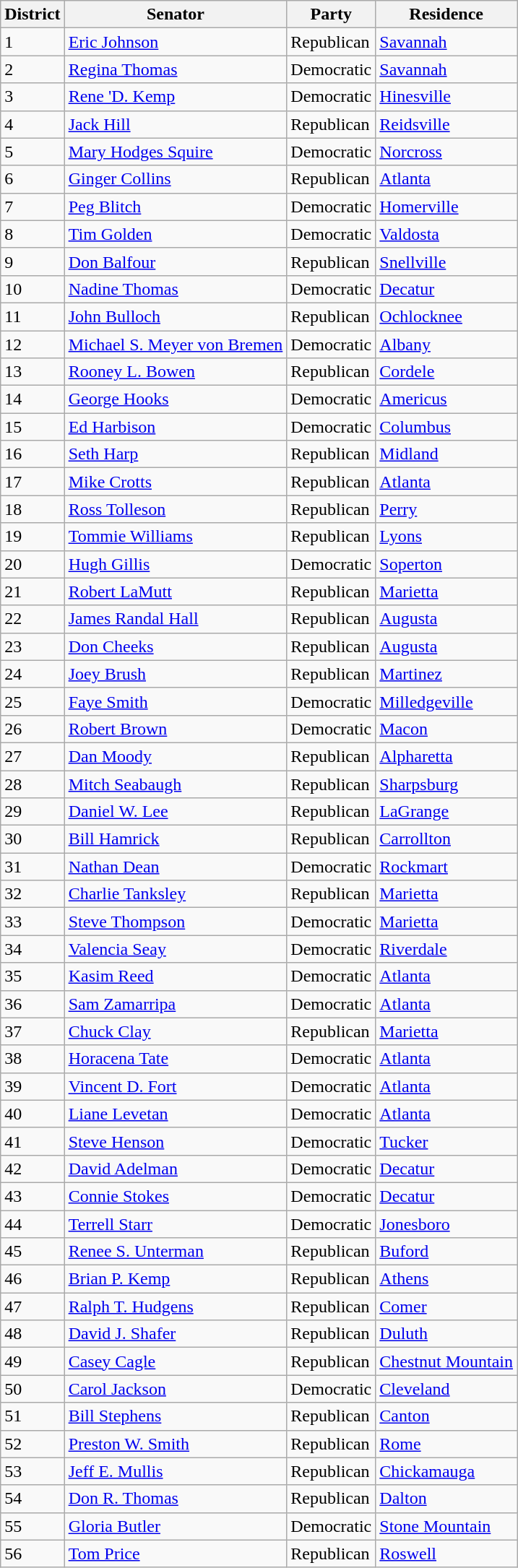<table class="wikitable sortable">
<tr>
<th>District</th>
<th>Senator</th>
<th>Party</th>
<th>Residence</th>
</tr>
<tr>
<td>1</td>
<td><a href='#'>Eric Johnson</a></td>
<td>Republican</td>
<td><a href='#'>Savannah</a></td>
</tr>
<tr>
<td>2</td>
<td><a href='#'>Regina Thomas</a></td>
<td>Democratic</td>
<td><a href='#'>Savannah</a></td>
</tr>
<tr>
<td>3</td>
<td><a href='#'>Rene 'D. Kemp</a></td>
<td>Democratic</td>
<td><a href='#'>Hinesville</a></td>
</tr>
<tr>
<td>4</td>
<td><a href='#'>Jack Hill</a></td>
<td>Republican</td>
<td><a href='#'>Reidsville</a></td>
</tr>
<tr>
<td>5</td>
<td><a href='#'>Mary Hodges Squire</a></td>
<td>Democratic</td>
<td><a href='#'>Norcross</a></td>
</tr>
<tr>
<td>6</td>
<td><a href='#'>Ginger Collins</a></td>
<td>Republican</td>
<td><a href='#'>Atlanta</a></td>
</tr>
<tr>
<td>7</td>
<td><a href='#'>Peg Blitch</a></td>
<td>Democratic</td>
<td><a href='#'>Homerville</a></td>
</tr>
<tr>
<td>8</td>
<td><a href='#'>Tim Golden</a></td>
<td>Democratic</td>
<td><a href='#'>Valdosta</a></td>
</tr>
<tr>
<td>9</td>
<td><a href='#'>Don Balfour</a></td>
<td>Republican</td>
<td><a href='#'>Snellville</a></td>
</tr>
<tr>
<td>10</td>
<td><a href='#'>Nadine Thomas</a></td>
<td>Democratic</td>
<td><a href='#'>Decatur</a></td>
</tr>
<tr>
<td>11</td>
<td><a href='#'>John Bulloch</a></td>
<td>Republican</td>
<td><a href='#'>Ochlocknee</a></td>
</tr>
<tr>
<td>12</td>
<td><a href='#'>Michael S. Meyer von Bremen</a></td>
<td>Democratic</td>
<td><a href='#'>Albany</a></td>
</tr>
<tr>
<td>13</td>
<td><a href='#'>Rooney L. Bowen</a></td>
<td>Republican</td>
<td><a href='#'>Cordele</a></td>
</tr>
<tr>
<td>14</td>
<td><a href='#'>George Hooks</a></td>
<td>Democratic</td>
<td><a href='#'>Americus</a></td>
</tr>
<tr>
<td>15</td>
<td><a href='#'>Ed Harbison</a></td>
<td>Democratic</td>
<td><a href='#'>Columbus</a></td>
</tr>
<tr>
<td>16</td>
<td><a href='#'>Seth Harp</a></td>
<td>Republican</td>
<td><a href='#'>Midland</a></td>
</tr>
<tr>
<td>17</td>
<td><a href='#'>Mike Crotts</a></td>
<td>Republican</td>
<td><a href='#'>Atlanta</a></td>
</tr>
<tr>
<td>18</td>
<td><a href='#'>Ross Tolleson</a></td>
<td>Republican</td>
<td><a href='#'>Perry</a></td>
</tr>
<tr>
<td>19</td>
<td><a href='#'>Tommie Williams</a></td>
<td>Republican</td>
<td><a href='#'>Lyons</a></td>
</tr>
<tr>
<td>20</td>
<td><a href='#'>Hugh Gillis</a></td>
<td>Democratic</td>
<td><a href='#'>Soperton</a></td>
</tr>
<tr>
<td>21</td>
<td><a href='#'>Robert LaMutt</a></td>
<td>Republican</td>
<td><a href='#'>Marietta</a></td>
</tr>
<tr>
<td>22</td>
<td><a href='#'>James Randal Hall</a></td>
<td>Republican</td>
<td><a href='#'>Augusta</a></td>
</tr>
<tr>
<td>23</td>
<td><a href='#'>Don Cheeks</a></td>
<td>Republican</td>
<td><a href='#'>Augusta</a></td>
</tr>
<tr>
<td>24</td>
<td><a href='#'>Joey Brush</a></td>
<td>Republican</td>
<td><a href='#'>Martinez</a></td>
</tr>
<tr>
<td>25</td>
<td><a href='#'>Faye Smith</a></td>
<td>Democratic</td>
<td><a href='#'>Milledgeville</a></td>
</tr>
<tr>
<td>26</td>
<td><a href='#'>Robert Brown</a></td>
<td>Democratic</td>
<td><a href='#'>Macon</a></td>
</tr>
<tr>
<td>27</td>
<td><a href='#'>Dan Moody</a></td>
<td>Republican</td>
<td><a href='#'>Alpharetta</a></td>
</tr>
<tr>
<td>28</td>
<td><a href='#'>Mitch Seabaugh</a></td>
<td>Republican</td>
<td><a href='#'>Sharpsburg</a></td>
</tr>
<tr>
<td>29</td>
<td><a href='#'>Daniel W. Lee</a></td>
<td>Republican</td>
<td><a href='#'>LaGrange</a></td>
</tr>
<tr>
<td>30</td>
<td><a href='#'>Bill Hamrick</a></td>
<td>Republican</td>
<td><a href='#'>Carrollton</a></td>
</tr>
<tr>
<td>31</td>
<td><a href='#'>Nathan Dean</a></td>
<td>Democratic</td>
<td><a href='#'>Rockmart</a></td>
</tr>
<tr>
<td>32</td>
<td><a href='#'>Charlie Tanksley</a></td>
<td>Republican</td>
<td><a href='#'>Marietta</a></td>
</tr>
<tr>
<td>33</td>
<td><a href='#'>Steve Thompson</a></td>
<td>Democratic</td>
<td><a href='#'>Marietta</a></td>
</tr>
<tr>
<td>34</td>
<td><a href='#'>Valencia Seay</a></td>
<td>Democratic</td>
<td><a href='#'>Riverdale</a></td>
</tr>
<tr>
<td>35</td>
<td><a href='#'>Kasim Reed</a></td>
<td>Democratic</td>
<td><a href='#'>Atlanta</a></td>
</tr>
<tr>
<td>36</td>
<td><a href='#'>Sam Zamarripa</a></td>
<td>Democratic</td>
<td><a href='#'>Atlanta</a></td>
</tr>
<tr>
<td>37</td>
<td><a href='#'>Chuck Clay</a></td>
<td>Republican</td>
<td><a href='#'>Marietta</a></td>
</tr>
<tr>
<td>38</td>
<td><a href='#'>Horacena Tate</a></td>
<td>Democratic</td>
<td><a href='#'>Atlanta</a></td>
</tr>
<tr>
<td>39</td>
<td><a href='#'>Vincent D. Fort</a></td>
<td>Democratic</td>
<td><a href='#'>Atlanta</a></td>
</tr>
<tr>
<td>40</td>
<td><a href='#'>Liane Levetan</a></td>
<td>Democratic</td>
<td><a href='#'>Atlanta</a></td>
</tr>
<tr>
<td>41</td>
<td><a href='#'>Steve Henson</a></td>
<td>Democratic</td>
<td><a href='#'>Tucker</a></td>
</tr>
<tr>
<td>42</td>
<td><a href='#'>David Adelman</a></td>
<td>Democratic</td>
<td><a href='#'>Decatur</a></td>
</tr>
<tr>
<td>43</td>
<td><a href='#'>Connie Stokes</a></td>
<td>Democratic</td>
<td><a href='#'>Decatur</a></td>
</tr>
<tr>
<td>44</td>
<td><a href='#'>Terrell Starr</a></td>
<td>Democratic</td>
<td><a href='#'>Jonesboro</a></td>
</tr>
<tr>
<td>45</td>
<td><a href='#'>Renee S. Unterman</a></td>
<td>Republican</td>
<td><a href='#'>Buford</a></td>
</tr>
<tr>
<td>46</td>
<td><a href='#'>Brian P. Kemp</a></td>
<td>Republican</td>
<td><a href='#'>Athens</a></td>
</tr>
<tr>
<td>47</td>
<td><a href='#'>Ralph T. Hudgens</a></td>
<td>Republican</td>
<td><a href='#'>Comer</a></td>
</tr>
<tr>
<td>48</td>
<td><a href='#'>David J. Shafer</a></td>
<td>Republican</td>
<td><a href='#'>Duluth</a></td>
</tr>
<tr>
<td>49</td>
<td><a href='#'>Casey Cagle</a></td>
<td>Republican</td>
<td><a href='#'>Chestnut Mountain</a></td>
</tr>
<tr>
<td>50</td>
<td><a href='#'>Carol Jackson</a></td>
<td>Democratic</td>
<td><a href='#'>Cleveland</a></td>
</tr>
<tr>
<td>51</td>
<td><a href='#'>Bill Stephens</a></td>
<td>Republican</td>
<td><a href='#'>Canton</a></td>
</tr>
<tr>
<td>52</td>
<td><a href='#'>Preston W. Smith</a></td>
<td>Republican</td>
<td><a href='#'>Rome</a></td>
</tr>
<tr>
<td>53</td>
<td><a href='#'>Jeff E. Mullis</a></td>
<td>Republican</td>
<td><a href='#'>Chickamauga</a></td>
</tr>
<tr>
<td>54</td>
<td><a href='#'>Don R. Thomas</a></td>
<td>Republican</td>
<td><a href='#'>Dalton</a></td>
</tr>
<tr>
<td>55</td>
<td><a href='#'>Gloria Butler</a></td>
<td>Democratic</td>
<td><a href='#'>Stone Mountain</a></td>
</tr>
<tr>
<td>56</td>
<td><a href='#'>Tom Price</a></td>
<td>Republican</td>
<td><a href='#'>Roswell</a></td>
</tr>
</table>
